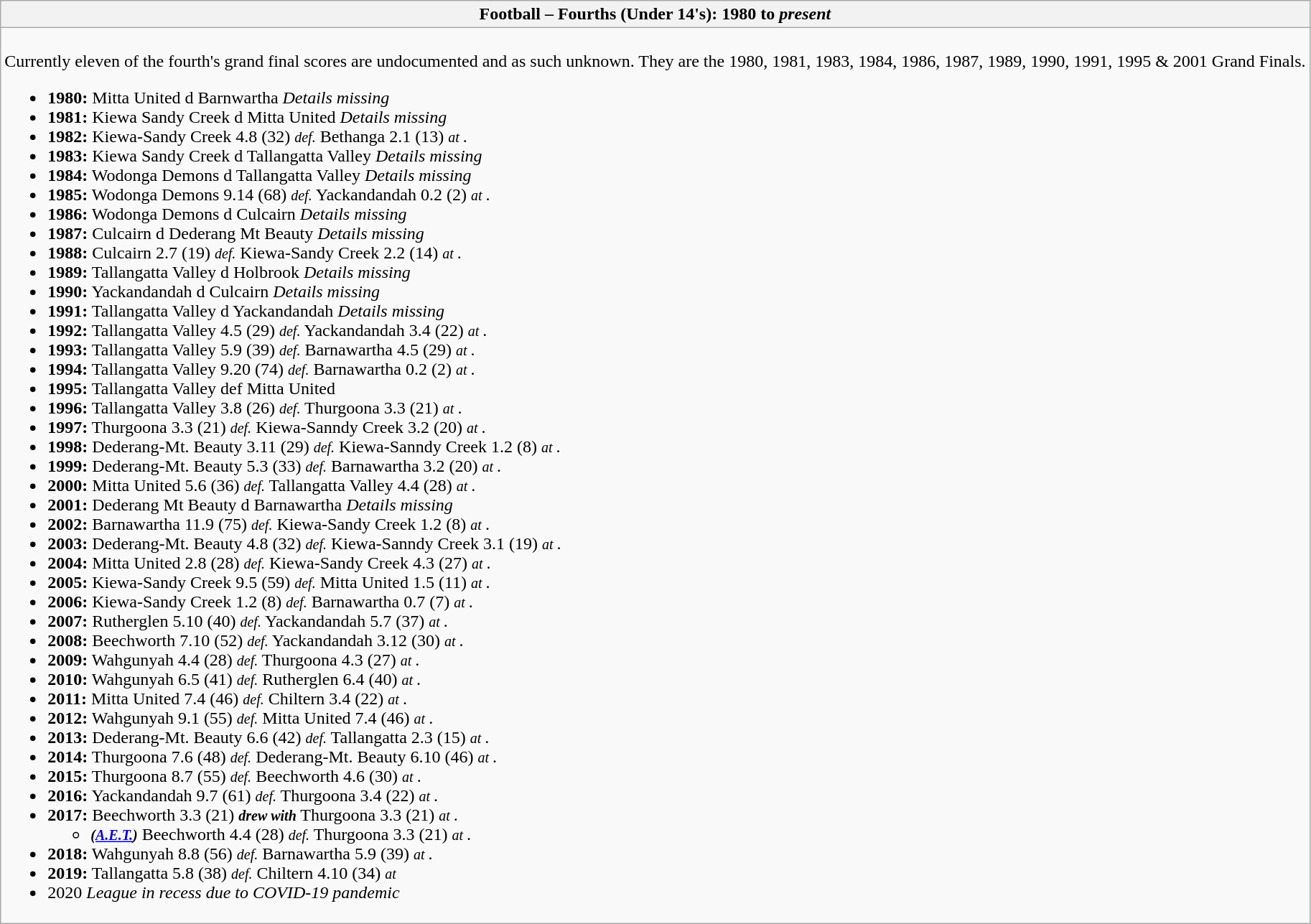<table class="wikitable collapsible collapsed">
<tr>
<th>Football – Fourths (Under 14's): 1980 to <em>present</em></th>
</tr>
<tr>
<td><br>Currently eleven of the fourth's grand final scores are undocumented and as such unknown. They are the 1980, 1981, 1983, 1984, 1986, 1987, 1989, 1990, 1991, 1995 & 2001 Grand Finals.
<ul><li><strong>1980:</strong> Mitta United d Barnwartha <em>Details missing</em></li><li><strong>1981:</strong> Kiewa Sandy Creek d Mitta United <em>Details missing</em></li><li><strong>1982:</strong> Kiewa-Sandy Creek 4.8 (32) <small><em>def.</em></small> Bethanga 2.1 (13) <small><em>at </em></small>.</li><li><strong>1983:</strong> Kiewa Sandy Creek d Tallangatta Valley <em>Details missing</em></li><li><strong>1984:</strong> Wodonga Demons d Tallangatta Valley <em>Details missing</em></li><li><strong>1985:</strong> Wodonga Demons 9.14 (68) <small><em>def.</em></small> Yackandandah 0.2 (2) <small><em>at </em></small>.</li><li><strong>1986:</strong> Wodonga Demons d Culcairn <em>Details missing</em></li><li><strong>1987:</strong> Culcairn d Dederang Mt Beauty <em>Details missing</em></li><li><strong>1988:</strong> Culcairn 2.7 (19) <small><em>def.</em></small> Kiewa-Sandy Creek 2.2 (14) <small><em>at </em></small>.</li><li><strong>1989:</strong> Tallangatta Valley d Holbrook <em>Details missing</em></li><li><strong>1990:</strong> Yackandandah d Culcairn <em>Details missing</em></li><li><strong>1991:</strong> Tallangatta Valley d Yackandandah <em>Details missing</em></li><li><strong>1992:</strong> Tallangatta Valley 4.5 (29) <small><em>def.</em></small> Yackandandah 3.4 (22) <small><em>at </em></small>.</li><li><strong>1993:</strong> Tallangatta Valley 5.9 (39) <small><em>def.</em></small> Barnawartha 4.5 (29) <small><em>at </em></small>.</li><li><strong>1994:</strong> Tallangatta Valley 9.20 (74) <small><em>def.</em></small> Barnawartha 0.2 (2) <small><em>at </em></small>.</li><li><strong>1995:</strong> Tallangatta Valley def Mitta United</li><li><strong>1996:</strong> Tallangatta Valley 3.8 (26) <small><em>def.</em></small> Thurgoona 3.3 (21) <small><em>at </em></small>.</li><li><strong>1997:</strong> Thurgoona 3.3 (21) <small><em>def.</em></small> Kiewa-Sanndy Creek 3.2 (20) <small><em>at </em></small>.</li><li><strong>1998:</strong> Dederang-Mt. Beauty 3.11 (29) <small><em>def.</em></small> Kiewa-Sanndy Creek 1.2 (8) <small><em>at </em></small>.</li><li><strong>1999:</strong> Dederang-Mt. Beauty 5.3 (33) <small><em>def.</em></small> Barnawartha 3.2 (20) <small><em>at </em></small>.</li><li><strong>2000:</strong> Mitta United 5.6 (36) <small><em>def.</em></small> Tallangatta Valley 4.4 (28) <small><em>at </em></small>.</li><li><strong>2001:</strong> Dederang Mt Beauty d Barnawartha <em>Details missing</em></li><li><strong>2002:</strong> Barnawartha 11.9 (75) <small><em>def.</em></small> Kiewa-Sandy Creek 1.2 (8) <small><em>at </em></small>.</li><li><strong>2003:</strong> Dederang-Mt. Beauty 4.8 (32) <small><em>def.</em></small> Kiewa-Sanndy Creek 3.1 (19) <small><em>at </em></small>.</li><li><strong>2004:</strong> Mitta United 2.8 (28) <small><em>def.</em></small> Kiewa-Sandy Creek 4.3 (27) <small><em>at </em></small>.</li><li><strong>2005:</strong> Kiewa-Sandy Creek 9.5 (59) <small><em>def.</em></small> Mitta United 1.5 (11) <small><em>at </em></small>.</li><li><strong>2006:</strong> Kiewa-Sandy Creek 1.2 (8) <small><em>def.</em></small> Barnawartha 0.7 (7) <small><em>at </em></small>.</li><li><strong>2007:</strong> Rutherglen 5.10 (40) <small><em>def.</em></small> Yackandandah 5.7 (37) <small><em>at </em></small>.</li><li><strong>2008:</strong> Beechworth 7.10 (52) <small><em>def.</em></small> Yackandandah 3.12 (30) <small><em>at </em></small>.</li><li><strong>2009:</strong> Wahgunyah 4.4 (28) <small><em>def.</em></small> Thurgoona 4.3 (27) <small><em>at </em></small>.</li><li><strong>2010:</strong> Wahgunyah 6.5 (41) <small><em>def.</em></small> Rutherglen 6.4 (40) <small><em>at </em></small>.</li><li><strong>2011:</strong> Mitta United 7.4 (46) <small><em>def.</em></small> Chiltern 3.4 (22) <small><em>at </em></small>.</li><li><strong>2012:</strong> Wahgunyah 9.1 (55) <small><em>def.</em></small> Mitta United 7.4 (46) <small><em>at </em></small>.</li><li><strong>2013:</strong> Dederang-Mt. Beauty 6.6 (42) <small><em>def.</em></small> Tallangatta 2.3 (15) <small><em>at </em></small>.</li><li><strong>2014:</strong> Thurgoona 7.6 (48) <small><em>def.</em></small> Dederang-Mt. Beauty 6.10 (46) <small><em>at </em></small>.</li><li><strong>2015:</strong> Thurgoona 8.7 (55) <small><em>def.</em></small> Beechworth 4.6 (30) <small><em>at </em></small>.</li><li><strong>2016:</strong> Yackandandah 9.7 (61) <small><em>def.</em></small> Thurgoona 3.4 (22) <small><em>at </em></small>.</li><li><strong>2017:</strong> Beechworth 3.3 (21) <strong><small><em>drew with</em></small></strong> Thurgoona 3.3 (21) <small><em>at </em></small>.<ul><li><em><small><strong>(<a href='#'>A.E.T.</a>)</strong></small></em> Beechworth 4.4 (28)  <small><em>def.</em></small> Thurgoona 3.3 (21) <small><em>at </em></small>.</li></ul></li><li><strong>2018:</strong> Wahgunyah 8.8 (56) <small><em>def.</em></small> Barnawartha 5.9 (39) <small><em>at </em></small>.</li><li><strong>2019:</strong> Tallangatta 5.8 (38) <small><em>def.</em></small> Chiltern 4.10 (34) <small><em>at </em></small></li><li>2020 <em>League in recess due to COVID-19 pandemic</em></li></ul></td>
</tr>
</table>
